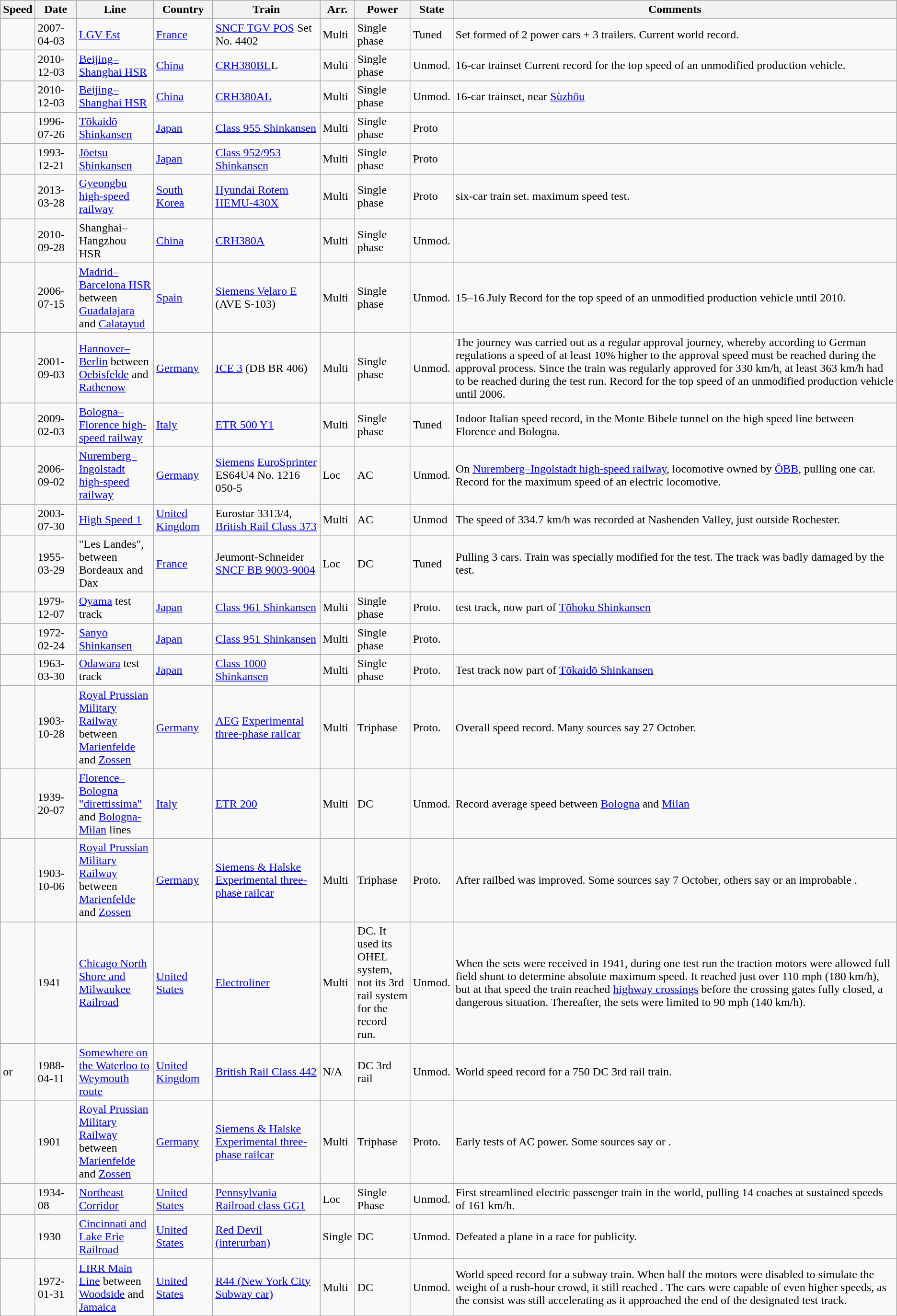<table class="wikitable sortable">
<tr>
<th scope="col">Speed</th>
<th scope="col" style="width:50px;">Date</th>
<th scope="col" style="width:100px;">Line</th>
<th scope="col" style="width:75px;">Country</th>
<th scope="col">Train</th>
<th scope="col">Arr. </th>
<th scope="col" style="width:70px;">Power   </th>
<th scope="col">State                    </th>
<th scope="col">Comments</th>
</tr>
<tr>
<td></td>
<td>2007-04-03</td>
<td><a href='#'>LGV Est</a></td>
<td><a href='#'>France</a></td>
<td><a href='#'>SNCF TGV POS</a> Set No. 4402</td>
<td>Multi</td>
<td>Single phase</td>
<td>Tuned</td>
<td>Set formed of 2 power cars + 3 trailers. Current world record.</td>
</tr>
<tr>
<td></td>
<td>2010-12-03</td>
<td><a href='#'>Beijing–Shanghai HSR</a></td>
<td><a href='#'>China</a></td>
<td><a href='#'>CRH380BL</a>L</td>
<td>Multi</td>
<td>Single phase</td>
<td>Unmod.</td>
<td>16-car trainset Current record for the top speed of an unmodified production vehicle.</td>
</tr>
<tr>
<td></td>
<td>2010-12-03</td>
<td><a href='#'>Beijing–Shanghai HSR</a></td>
<td><a href='#'>China</a></td>
<td><a href='#'>CRH380AL</a></td>
<td>Multi</td>
<td>Single phase</td>
<td>Unmod.</td>
<td>16-car trainset, near <a href='#'>Sùzhōu</a></td>
</tr>
<tr>
<td></td>
<td>1996-07-26</td>
<td><a href='#'>Tōkaidō Shinkansen</a></td>
<td><a href='#'>Japan</a></td>
<td><a href='#'>Class 955 Shinkansen</a></td>
<td>Multi</td>
<td>Single phase</td>
<td>Proto</td>
<td></td>
</tr>
<tr>
<td></td>
<td>1993-12-21</td>
<td><a href='#'>Jōetsu Shinkansen</a></td>
<td><a href='#'>Japan</a></td>
<td><a href='#'>Class 952/953 Shinkansen</a></td>
<td>Multi</td>
<td>Single phase</td>
<td>Proto</td>
<td></td>
</tr>
<tr>
<td></td>
<td>2013-03-28</td>
<td><a href='#'>Gyeongbu high-speed railway</a></td>
<td><a href='#'>South Korea</a></td>
<td><a href='#'>Hyundai Rotem HEMU-430X</a></td>
<td>Multi</td>
<td>Single phase</td>
<td>Proto</td>
<td>six-car train set. maximum speed test.</td>
</tr>
<tr>
<td></td>
<td>2010-09-28</td>
<td>Shanghai–Hangzhou HSR</td>
<td><a href='#'>China</a></td>
<td><a href='#'>CRH380A</a></td>
<td>Multi</td>
<td>Single phase</td>
<td>Unmod.</td>
<td></td>
</tr>
<tr>
<td></td>
<td>2006-07-15</td>
<td><a href='#'>Madrid–Barcelona HSR</a> between <a href='#'>Guadalajara</a> and <a href='#'>Calatayud</a></td>
<td><a href='#'>Spain</a></td>
<td><a href='#'>Siemens Velaro E</a> (AVE S-103)</td>
<td>Multi</td>
<td>Single phase</td>
<td>Unmod.</td>
<td>15–16 July  Record for the top speed of an unmodified production vehicle until 2010.</td>
</tr>
<tr>
<td></td>
<td>2001-09-03</td>
<td><a href='#'>Hannover–Berlin</a> between <a href='#'>Oebisfelde</a> and <a href='#'>Rathenow</a></td>
<td><a href='#'>Germany</a></td>
<td><a href='#'>ICE 3</a> (DB BR 406)</td>
<td>Multi</td>
<td>Single phase</td>
<td>Unmod.</td>
<td>The journey was carried out as a regular approval journey, whereby according to German regulations a speed of at least 10% higher to the approval speed must be reached during the approval process. Since the train was regularly approved for 330 km/h, at least 363 km/h had to be reached during the test run. Record for the top speed of an unmodified production vehicle until 2006.</td>
</tr>
<tr>
<td></td>
<td>2009-02-03</td>
<td><a href='#'>Bologna–Florence high-speed railway</a></td>
<td><a href='#'>Italy</a></td>
<td><a href='#'>ETR 500 Y1</a></td>
<td>Multi</td>
<td>Single phase</td>
<td>Tuned</td>
<td>Indoor Italian speed record, in the Monte Bibele tunnel on the high speed line between Florence and Bologna.</td>
</tr>
<tr>
<td></td>
<td>2006-09-02</td>
<td><a href='#'>Nuremberg–Ingolstadt high-speed railway</a></td>
<td><a href='#'>Germany</a></td>
<td><a href='#'>Siemens</a> <a href='#'>EuroSprinter</a> ES64U4 No. 1216 050-5</td>
<td>Loc</td>
<td>AC</td>
<td>Unmod.</td>
<td>On <a href='#'>Nuremberg–Ingolstadt high-speed railway</a>, locomotive owned by <a href='#'>ÖBB</a>, pulling one car. Record for the maximum speed of an electric locomotive.</td>
</tr>
<tr>
<td></td>
<td>2003-07-30</td>
<td><a href='#'>High Speed 1</a></td>
<td><a href='#'>United Kingdom</a></td>
<td>Eurostar 3313/4, <a href='#'>British Rail Class 373</a></td>
<td>Multi</td>
<td>AC</td>
<td>Unmod</td>
<td>The speed of 334.7 km/h was recorded at Nashenden Valley, just outside Rochester.</td>
</tr>
<tr>
<td></td>
<td>1955-03-29</td>
<td>"Les Landes", between Bordeaux and Dax</td>
<td><a href='#'>France</a></td>
<td>Jeumont-Schneider <a href='#'>SNCF BB 9003-9004</a></td>
<td>Loc</td>
<td>DC</td>
<td>Tuned</td>
<td>Pulling 3 cars. Train was specially modified for the test. The track was badly damaged by the test.</td>
</tr>
<tr>
<td></td>
<td>1979-12-07</td>
<td><a href='#'>Oyama</a> test track</td>
<td><a href='#'>Japan</a></td>
<td><a href='#'>Class 961 Shinkansen</a></td>
<td>Multi</td>
<td>Single phase</td>
<td>Proto.</td>
<td>test track, now part of <a href='#'>Tōhoku Shinkansen</a></td>
</tr>
<tr>
<td></td>
<td>1972-02-24</td>
<td><a href='#'>Sanyō Shinkansen</a></td>
<td><a href='#'>Japan</a></td>
<td><a href='#'>Class 951 Shinkansen</a></td>
<td>Multi</td>
<td>Single phase</td>
<td>Proto.</td>
<td></td>
</tr>
<tr>
<td></td>
<td>1963-03-30</td>
<td><a href='#'>Odawara</a> test track</td>
<td><a href='#'>Japan</a></td>
<td><a href='#'>Class 1000 Shinkansen</a></td>
<td>Multi</td>
<td>Single phase</td>
<td>Proto.</td>
<td>Test track now part of <a href='#'>Tōkaidō Shinkansen</a></td>
</tr>
<tr>
<td></td>
<td>1903-10-28</td>
<td><a href='#'>Royal Prussian Military Railway</a> between <a href='#'>Marienfelde</a> and <a href='#'>Zossen</a></td>
<td><a href='#'>Germany</a></td>
<td><a href='#'>AEG</a> <a href='#'>Experimental three-phase railcar</a></td>
<td>Multi</td>
<td>Triphase</td>
<td>Proto.</td>
<td>Overall speed record. Many sources say 27 October.</td>
</tr>
<tr>
<td></td>
<td>1939-20-07</td>
<td><a href='#'>Florence–Bologna "direttissima"</a> and <a href='#'>Bologna-Milan</a> lines</td>
<td><a href='#'>Italy</a></td>
<td><a href='#'>ETR 200</a></td>
<td>Multi</td>
<td>DC</td>
<td>Unmod.</td>
<td>Record average speed between <a href='#'>Bologna</a> and <a href='#'>Milan</a></td>
</tr>
<tr>
<td></td>
<td>1903-10-06</td>
<td><a href='#'>Royal Prussian Military Railway</a> between <a href='#'>Marienfelde</a> and <a href='#'>Zossen</a></td>
<td><a href='#'>Germany</a></td>
<td><a href='#'>Siemens & Halske</a> <a href='#'>Experimental three-phase railcar</a></td>
<td>Multi</td>
<td>Triphase</td>
<td>Proto.</td>
<td>After railbed was improved. Some sources say 7 October, others say  or an improbable .</td>
</tr>
<tr>
<td></td>
<td>1941</td>
<td><a href='#'>Chicago North Shore and Milwaukee Railroad</a></td>
<td><a href='#'>United States</a></td>
<td><a href='#'>Electroliner</a></td>
<td>Multi</td>
<td>DC. It used its OHEL system, not its 3rd rail system for the record run.</td>
<td>Unmod.</td>
<td>When the sets were received in 1941, during one test run the traction motors were allowed full field shunt to determine absolute maximum speed. It reached just over 110 mph (180 km/h), but at that speed the train reached <a href='#'>highway crossings</a> before the crossing gates fully closed, a dangerous situation. Thereafter, the sets were limited to 90 mph (140 km/h).</td>
</tr>
<tr>
<td> or</td>
<td>1988-04-11</td>
<td><a href='#'>Somewhere on the Waterloo to Weymouth route</a></td>
<td><a href='#'>United Kingdom</a></td>
<td><a href='#'>British Rail Class 442</a></td>
<td>N/A</td>
<td>DC 3rd rail</td>
<td>Unmod.</td>
<td>World speed record for a 750 DC 3rd rail train.</td>
</tr>
<tr>
<td></td>
<td>1901</td>
<td><a href='#'>Royal Prussian Military Railway</a> between <a href='#'>Marienfelde</a> and <a href='#'>Zossen</a></td>
<td><a href='#'>Germany</a></td>
<td><a href='#'>Siemens & Halske</a> <a href='#'>Experimental three-phase railcar</a></td>
<td>Multi</td>
<td>Triphase</td>
<td>Proto.</td>
<td>Early tests of AC power. Some sources say  or .</td>
</tr>
<tr>
<td></td>
<td>1934-08</td>
<td><a href='#'>Northeast Corridor</a></td>
<td><a href='#'>United States</a></td>
<td><a href='#'>Pennsylvania Railroad class GG1</a></td>
<td>Loc</td>
<td>Single Phase</td>
<td>Unmod.</td>
<td>First streamlined electric passenger train in the world, pulling 14 coaches at sustained speeds of 161 km/h.</td>
</tr>
<tr>
<td></td>
<td>1930</td>
<td><a href='#'>Cincinnati and Lake Erie Railroad</a></td>
<td><a href='#'>United States</a></td>
<td><a href='#'>Red Devil (interurban)</a></td>
<td>Single</td>
<td>DC</td>
<td>Unmod.</td>
<td>Defeated a plane in a race for publicity.</td>
</tr>
<tr>
<td></td>
<td>1972-01-31</td>
<td><a href='#'>LIRR Main Line</a> between <a href='#'>Woodside</a> and <a href='#'>Jamaica</a></td>
<td><a href='#'>United States</a></td>
<td><a href='#'>R44 (New York City Subway car)</a></td>
<td>Multi</td>
<td>DC</td>
<td>Unmod.</td>
<td>World speed record for a subway train. When half the motors were disabled to simulate the weight of a rush-hour crowd, it still reached . The cars were capable of even higher speeds, as the consist was still accelerating as it approached the end of the designated test track.</td>
</tr>
</table>
